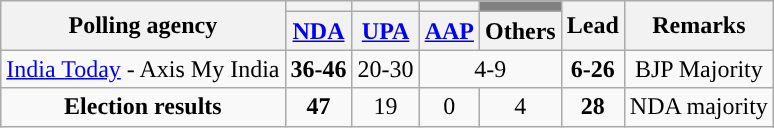<table class="wikitable sortable" style="text-align:center">
<tr>
<th rowspan="2">Polling agency</th>
<th style="background:"></th>
<th style="background:"></th>
<th style="text-align:center; background:"></th>
<th style="background:gray;"></th>
<th rowspan="2">Lead</th>
<th rowspan="2">Remarks</th>
</tr>
<tr>
<th><a href='#'>NDA</a></th>
<th><a href='#'>UPA</a></th>
<th><a href='#'>AAP</a></th>
<th>Others</th>
</tr>
<tr>
<td><a href='#'>India Today</a> - Axis My India</td>
<td><strong>36-46</strong></td>
<td>20-30</td>
<td colspan="2">4-9</td>
<td><strong>6-26</strong></td>
<td>BJP Majority</td>
</tr>
<tr>
<td style="background:"><strong>Election results</strong></td>
<td><strong>47</strong></td>
<td style="background:">19</td>
<td style="background:">0</td>
<td style="background:">4</td>
<td><strong>28</strong></td>
<td style="background:">NDA majority</td>
</tr>
</table>
